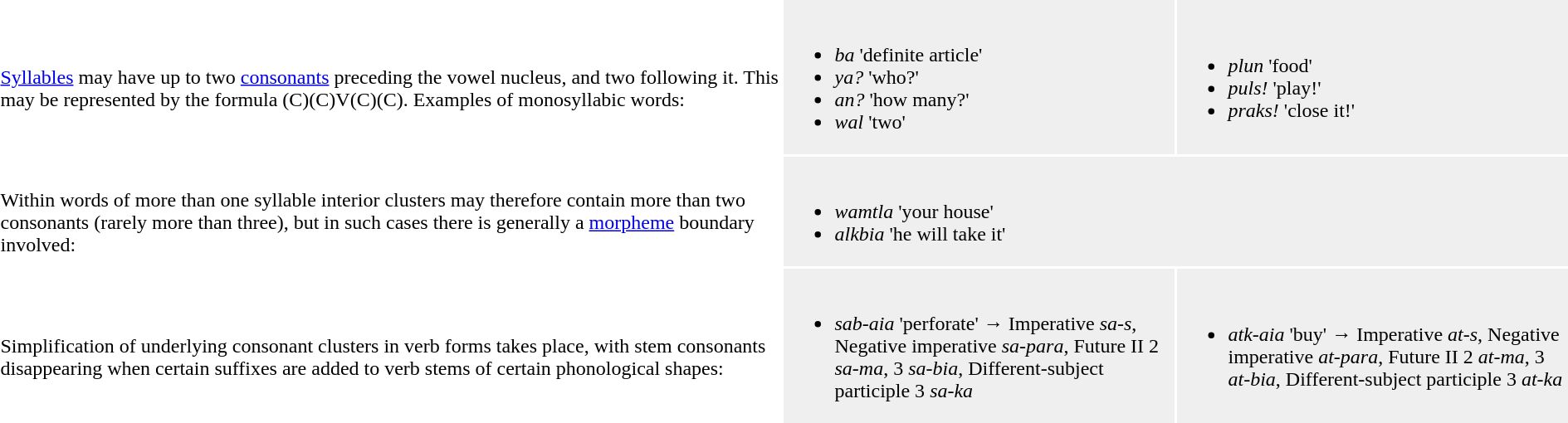<table>
<tr>
<td><br><a href='#'>Syllables</a> may have up to two <a href='#'>consonants</a> preceding the vowel nucleus, and two following it. This may be represented by the formula (C)(C)V(C)(C). Examples of monosyllabic words:</td>
<td style="width:25%; background:#efefef;"><br><ul><li><em>ba</em> 'definite article'</li><li><em>ya?</em> 'who?'</li><li><em>an?</em> 'how many?'</li><li><em>wal</em> 'two'</li></ul></td>
<td style="width:25%; background:#efefef;"><br><ul><li><em>plun</em> 'food'</li><li><em>puls!</em> 'play!'</li><li><em>praks!</em> 'close it!'</li></ul></td>
</tr>
<tr>
<td><br>Within words of more than one syllable interior clusters may therefore contain more than two consonants (rarely more than three), but in such cases there is generally a <a href='#'>morpheme</a> boundary involved:</td>
<td colspan=2 style="background:#efefef;"><br><ul><li><em>wamtla</em> 'your house'</li><li><em>alkbia</em> 'he will take it'</li></ul></td>
</tr>
<tr>
<td><br>Simplification of underlying consonant clusters in verb forms takes place, with stem consonants disappearing when certain suffixes are added to verb stems of certain phonological shapes:</td>
<td style="background:#efefef;"><br><ul><li><em>sab-aia</em> 'perforate' → Imperative <em>sa-s</em>, Negative imperative <em>sa-para</em>, Future II  2 <em>sa-ma</em>, 3 <em>sa-bia</em>, Different-subject participle 3 <em>sa-ka</em></li></ul></td>
<td style="background:#efefef;"><br><ul><li><em>atk-aia</em> 'buy' → Imperative <em>at-s</em>, Negative imperative <em>at-para</em>, Future II  2 <em>at-ma</em>, 3 <em>at-bia</em>, Different-subject participle 3 <em>at-ka</em></li></ul></td>
</tr>
</table>
